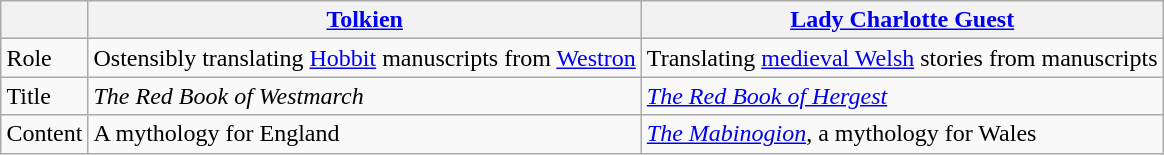<table style="margin-left: auto; margin-right: auto; border: none;" class="wikitable">
<tr>
<th></th>
<th><a href='#'>Tolkien</a></th>
<th><a href='#'>Lady Charlotte Guest</a></th>
</tr>
<tr>
<td>Role</td>
<td>Ostensibly translating <a href='#'>Hobbit</a> manuscripts from <a href='#'>Westron</a></td>
<td>Translating <a href='#'>medieval Welsh</a> stories from manuscripts</td>
</tr>
<tr>
<td>Title</td>
<td><em>The Red Book of Westmarch</em></td>
<td><em><a href='#'>The Red Book of Hergest</a></em></td>
</tr>
<tr>
<td>Content</td>
<td>A mythology for England</td>
<td><em><a href='#'>The Mabinogion</a></em>, a mythology for Wales</td>
</tr>
</table>
